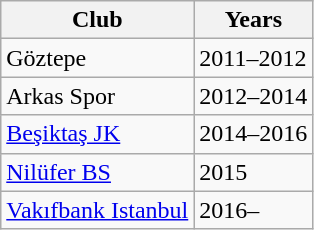<table class="wikitable">
<tr>
<th>Club</th>
<th>Years</th>
</tr>
<tr>
<td> Göztepe</td>
<td>2011–2012</td>
</tr>
<tr>
<td> Arkas Spor</td>
<td>2012–2014</td>
</tr>
<tr>
<td> <a href='#'>Beşiktaş JK</a></td>
<td>2014–2016</td>
</tr>
<tr>
<td> <a href='#'>Nilüfer BS</a></td>
<td>2015</td>
</tr>
<tr>
<td> <a href='#'>Vakıfbank Istanbul</a></td>
<td>2016–</td>
</tr>
</table>
